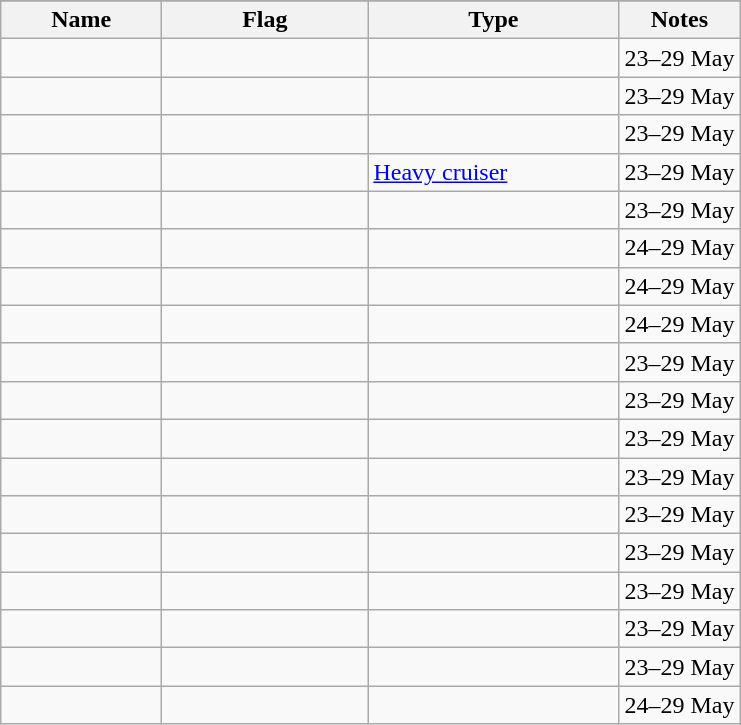<table class="wikitable sortable">
<tr>
</tr>
<tr>
<th scope="col" width="100px">Name</th>
<th scope="col" width="130px">Flag</th>
<th scope="col" width="160px">Type</th>
<th>Notes</th>
</tr>
<tr>
<td align="left"></td>
<td align="left"></td>
<td align="left"></td>
<td align="left">23–29 May</td>
</tr>
<tr>
<td align="left"></td>
<td align="left"></td>
<td align="left"></td>
<td align="left">23–29 May</td>
</tr>
<tr>
<td align="left"></td>
<td align="left"></td>
<td align="left"></td>
<td align="left">23–29 May</td>
</tr>
<tr>
<td align="left"></td>
<td align="left"></td>
<td align="left"><a href='#'>Heavy cruiser</a></td>
<td align="left">23–29 May</td>
</tr>
<tr>
<td align="left"></td>
<td align="left"></td>
<td align="left"></td>
<td align="left">23–29 May</td>
</tr>
<tr>
<td align="left"></td>
<td align="left"></td>
<td align="left"></td>
<td align="left">24–29 May</td>
</tr>
<tr>
<td align="left"></td>
<td align="left"></td>
<td align="left"></td>
<td align="left">24–29 May</td>
</tr>
<tr>
<td align="left"></td>
<td align="left"></td>
<td align="left"></td>
<td align="left">24–29 May</td>
</tr>
<tr>
<td align="left"></td>
<td align="left"></td>
<td align="left"></td>
<td align="left">23–29 May</td>
</tr>
<tr>
<td align="left"></td>
<td align="left"></td>
<td align="left"></td>
<td align="left">23–29 May</td>
</tr>
<tr>
<td align="left"></td>
<td align="left"></td>
<td align="left"></td>
<td align="left">23–29 May</td>
</tr>
<tr>
<td align="left"></td>
<td align="left"></td>
<td align="left"></td>
<td align="left">23–29 May</td>
</tr>
<tr>
<td align="left"></td>
<td align="left"></td>
<td align="left"></td>
<td align="left">23–29 May</td>
</tr>
<tr>
<td align="left"></td>
<td align="left"></td>
<td align="left"></td>
<td align="left">23–29 May</td>
</tr>
<tr>
<td align="left"></td>
<td align="left"></td>
<td align="left"></td>
<td align="left">23–29 May</td>
</tr>
<tr>
<td align="left"></td>
<td align="left"></td>
<td align="left"></td>
<td align="left">23–29 May</td>
</tr>
<tr>
<td align="left"></td>
<td align="left"></td>
<td align="left"></td>
<td align="left">23–29 May</td>
</tr>
<tr>
<td align="left"></td>
<td align="left"></td>
<td align="left"></td>
<td align="left">24–29 May</td>
</tr>
</table>
